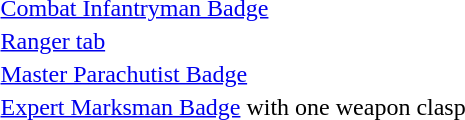<table>
<tr>
<td> <a href='#'>Combat Infantryman Badge</a></td>
</tr>
<tr>
<td> <a href='#'>Ranger tab</a></td>
</tr>
<tr>
<td> <a href='#'>Master Parachutist Badge</a></td>
</tr>
<tr>
<td> <a href='#'>Expert Marksman Badge</a> with one weapon clasp</td>
</tr>
</table>
